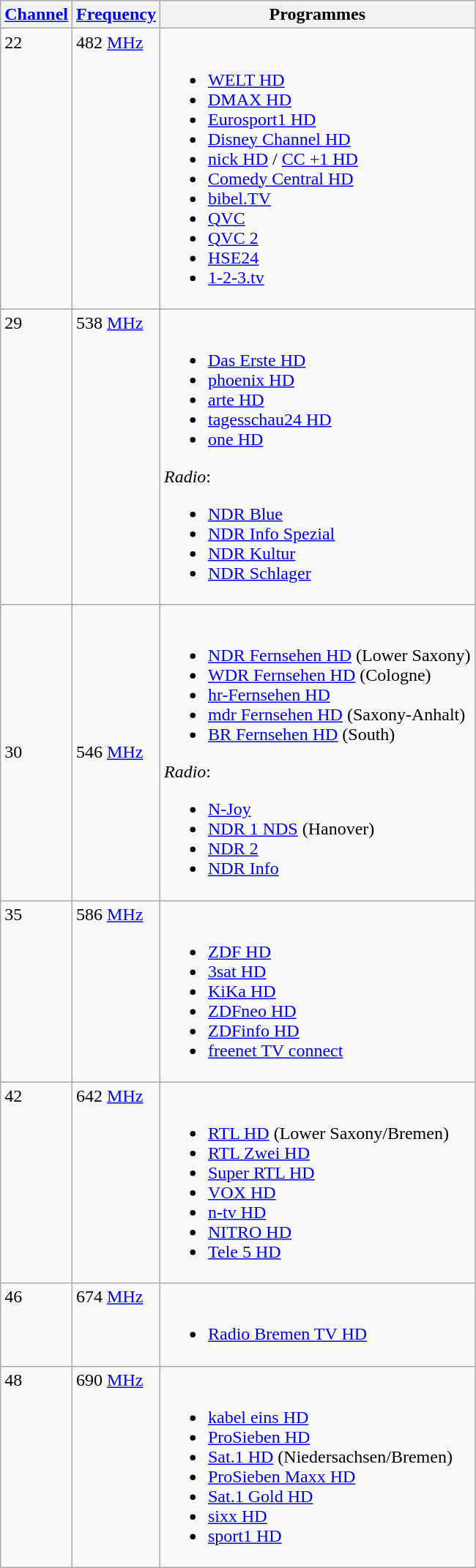<table class="wikitable">
<tr>
<th><a href='#'>Channel</a></th>
<th><a href='#'>Frequency</a></th>
<th>Programmes</th>
</tr>
<tr valign="top">
<td>22</td>
<td>482 <a href='#'>MHz</a></td>
<td><br><ul><li><a href='#'>WELT HD</a></li><li><a href='#'>DMAX HD</a></li><li><a href='#'>Eurosport1 HD</a></li><li><a href='#'>Disney Channel HD</a></li><li><a href='#'>nick HD</a> / <a href='#'>CC +1 HD</a></li><li><a href='#'>Comedy Central HD</a></li><li><a href='#'>bibel.TV</a> </li><li><a href='#'>QVC</a></li><li><a href='#'>QVC 2</a></li><li><a href='#'>HSE24</a></li><li><a href='#'>1-2-3.tv</a></li></ul></td>
</tr>
<tr valign="top">
<td>29</td>
<td>538 <a href='#'>MHz</a></td>
<td><br><ul><li><a href='#'>Das Erste HD</a></li><li><a href='#'>phoenix HD</a></li><li><a href='#'>arte HD</a></li><li><a href='#'>tagesschau24 HD</a></li><li><a href='#'>one HD</a></li></ul><em>Radio</em>:<ul><li><a href='#'>NDR Blue</a></li><li><a href='#'>NDR Info Spezial</a></li><li><a href='#'>NDR Kultur</a></li><li><a href='#'>NDR Schlager</a></li></ul></td>
</tr>
<tr>
<td>30</td>
<td>546 <a href='#'>MHz</a></td>
<td><br><ul><li><a href='#'>NDR Fernsehen HD</a> (Lower Saxony)</li><li><a href='#'>WDR Fernsehen HD</a> (Cologne)</li><li><a href='#'>hr-Fernsehen HD</a></li><li><a href='#'>mdr Fernsehen HD</a> (Saxony-Anhalt)</li><li><a href='#'>BR Fernsehen HD</a> (South)</li></ul><em>Radio</em>:<ul><li><a href='#'>N-Joy</a></li><li><a href='#'>NDR 1 NDS</a> (Hanover)</li><li><a href='#'>NDR 2</a></li><li><a href='#'>NDR Info</a></li></ul></td>
</tr>
<tr valign="top">
<td>35</td>
<td>586 <a href='#'>MHz</a></td>
<td><br><ul><li><a href='#'>ZDF HD</a></li><li><a href='#'>3sat HD</a></li><li><a href='#'>KiKa HD</a></li><li><a href='#'>ZDFneo HD</a></li><li><a href='#'>ZDFinfo HD</a></li><li><a href='#'>freenet TV connect</a></li></ul></td>
</tr>
<tr valign="top">
<td>42</td>
<td>642 <a href='#'>MHz</a></td>
<td><br><ul><li><a href='#'>RTL HD</a> (Lower Saxony/Bremen)</li><li><a href='#'>RTL Zwei HD</a></li><li><a href='#'>Super RTL HD</a></li><li><a href='#'>VOX HD</a></li><li><a href='#'>n-tv HD</a></li><li><a href='#'>NITRO HD</a></li><li><a href='#'>Tele 5 HD</a></li></ul></td>
</tr>
<tr valign="top">
<td>46</td>
<td>674 <a href='#'>MHz</a></td>
<td><br><ul><li><a href='#'>Radio Bremen TV HD</a></li></ul></td>
</tr>
<tr valign="top">
<td>48</td>
<td>690 <a href='#'>MHz</a></td>
<td><br><ul><li><a href='#'>kabel eins HD</a></li><li><a href='#'>ProSieben HD</a></li><li><a href='#'>Sat.1 HD</a> (Niedersachsen/Bremen)</li><li><a href='#'>ProSieben Maxx HD</a></li><li><a href='#'>Sat.1 Gold HD</a></li><li><a href='#'>sixx HD</a></li><li><a href='#'>sport1 HD</a></li></ul></td>
</tr>
</table>
